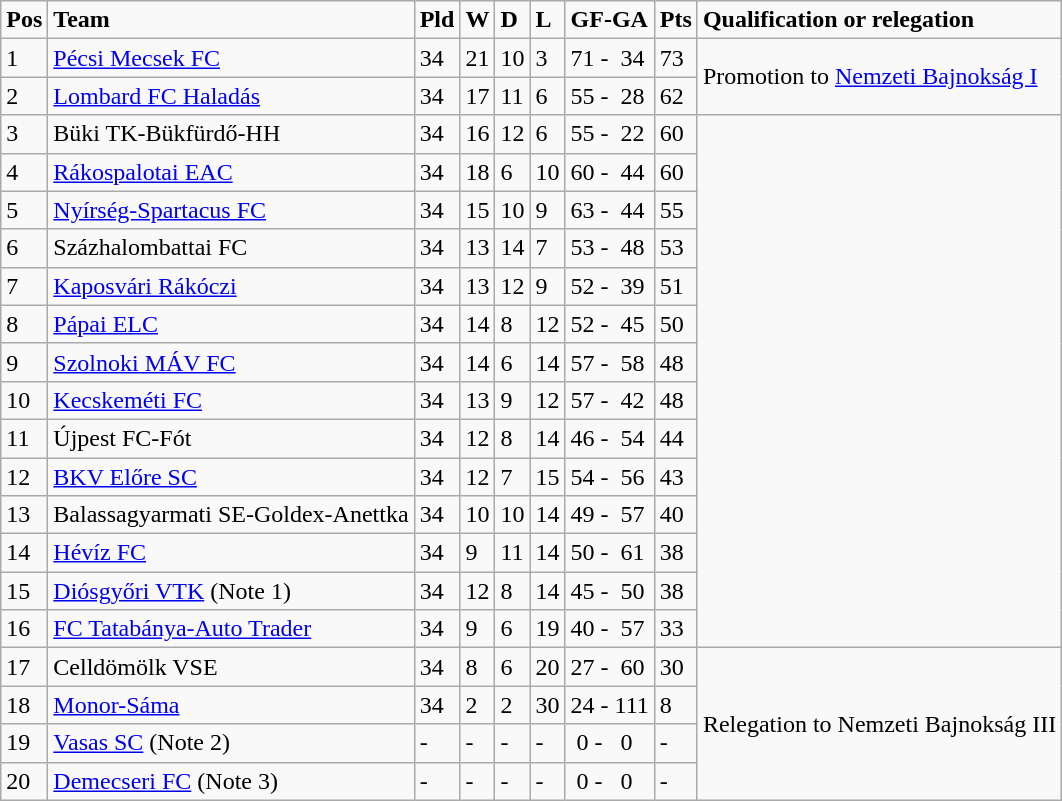<table class="wikitable">
<tr>
<td><strong>Pos</strong></td>
<td><strong>Team</strong></td>
<td><strong>Pld</strong></td>
<td><strong>W</strong></td>
<td><strong>D</strong></td>
<td><strong>L</strong></td>
<td><strong>GF-GA</strong></td>
<td><strong>Pts</strong></td>
<td><strong>Qualification or relegation</strong></td>
</tr>
<tr>
<td>1</td>
<td><a href='#'>Pécsi Mecsek FC</a></td>
<td>34</td>
<td>21</td>
<td>10</td>
<td>3</td>
<td>71 -  34</td>
<td>73</td>
<td rowspan="2">Promotion to <a href='#'>Nemzeti Bajnokság I</a></td>
</tr>
<tr>
<td>2</td>
<td><a href='#'>Lombard FC Haladás</a></td>
<td>34</td>
<td>17</td>
<td>11</td>
<td>6</td>
<td>55 -  28</td>
<td>62</td>
</tr>
<tr>
<td>3</td>
<td>Büki TK-Bükfürdő-HH</td>
<td>34</td>
<td>16</td>
<td>12</td>
<td>6</td>
<td>55 -  22</td>
<td>60</td>
<td rowspan="14"></td>
</tr>
<tr>
<td>4</td>
<td><a href='#'>Rákospalotai EAC</a></td>
<td>34</td>
<td>18</td>
<td>6</td>
<td>10</td>
<td>60 -  44</td>
<td>60</td>
</tr>
<tr>
<td>5</td>
<td><a href='#'>Nyírség-Spartacus FC</a></td>
<td>34</td>
<td>15</td>
<td>10</td>
<td>9</td>
<td>63 -  44</td>
<td>55</td>
</tr>
<tr>
<td>6</td>
<td>Százhalombattai FC</td>
<td>34</td>
<td>13</td>
<td>14</td>
<td>7</td>
<td>53 -  48</td>
<td>53</td>
</tr>
<tr>
<td>7</td>
<td><a href='#'>Kaposvári Rákóczi</a></td>
<td>34</td>
<td>13</td>
<td>12</td>
<td>9</td>
<td>52 -  39</td>
<td>51</td>
</tr>
<tr>
<td>8</td>
<td><a href='#'>Pápai ELC</a></td>
<td>34</td>
<td>14</td>
<td>8</td>
<td>12</td>
<td>52 -  45</td>
<td>50</td>
</tr>
<tr>
<td>9</td>
<td><a href='#'>Szolnoki MÁV FC</a></td>
<td>34</td>
<td>14</td>
<td>6</td>
<td>14</td>
<td>57 -  58</td>
<td>48</td>
</tr>
<tr>
<td>10</td>
<td><a href='#'>Kecskeméti FC</a></td>
<td>34</td>
<td>13</td>
<td>9</td>
<td>12</td>
<td>57 -  42</td>
<td>48</td>
</tr>
<tr>
<td>11</td>
<td>Újpest FC-Fót</td>
<td>34</td>
<td>12</td>
<td>8</td>
<td>14</td>
<td>46 -  54</td>
<td>44</td>
</tr>
<tr>
<td>12</td>
<td><a href='#'>BKV Előre SC</a></td>
<td>34</td>
<td>12</td>
<td>7</td>
<td>15</td>
<td>54 -  56</td>
<td>43</td>
</tr>
<tr>
<td>13</td>
<td>Balassagyarmati SE-Goldex-Anettka</td>
<td>34</td>
<td>10</td>
<td>10</td>
<td>14</td>
<td>49 -  57</td>
<td>40</td>
</tr>
<tr>
<td>14</td>
<td><a href='#'>Hévíz FC</a></td>
<td>34</td>
<td>9</td>
<td>11</td>
<td>14</td>
<td>50 -  61</td>
<td>38</td>
</tr>
<tr>
<td>15</td>
<td><a href='#'>Diósgyőri VTK</a> (Note 1)</td>
<td>34</td>
<td>12</td>
<td>8</td>
<td>14</td>
<td>45 -  50</td>
<td>38</td>
</tr>
<tr>
<td>16</td>
<td><a href='#'>FC Tatabánya-Auto Trader</a></td>
<td>34</td>
<td>9</td>
<td>6</td>
<td>19</td>
<td>40 -  57</td>
<td>33</td>
</tr>
<tr>
<td>17</td>
<td>Celldömölk VSE</td>
<td>34</td>
<td>8</td>
<td>6</td>
<td>20</td>
<td>27 -  60</td>
<td>30</td>
<td rowspan="4">Relegation to Nemzeti Bajnokság III</td>
</tr>
<tr>
<td>18</td>
<td><a href='#'>Monor-Sáma</a></td>
<td>34</td>
<td>2</td>
<td>2</td>
<td>30</td>
<td>24 - 111</td>
<td>8</td>
</tr>
<tr>
<td>19</td>
<td><a href='#'>Vasas SC</a> (Note 2)</td>
<td>-</td>
<td>-</td>
<td>-</td>
<td>-</td>
<td> 0 -   0</td>
<td>-</td>
</tr>
<tr>
<td>20</td>
<td><a href='#'>Demecseri FC</a> (Note 3)</td>
<td>-</td>
<td>-</td>
<td>-</td>
<td>-</td>
<td> 0 -   0</td>
<td>-</td>
</tr>
</table>
